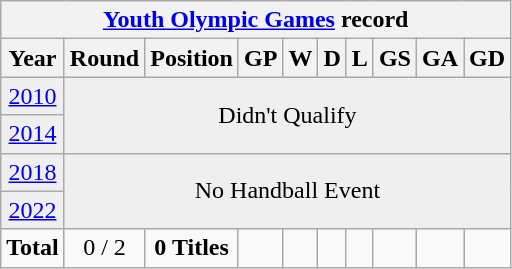<table class="wikitable" style="text-align: center;">
<tr>
<th colspan=10><a href='#'>Youth Olympic Games</a> record</th>
</tr>
<tr>
<th>Year</th>
<th>Round</th>
<th>Position</th>
<th>GP</th>
<th>W</th>
<th>D</th>
<th>L</th>
<th>GS</th>
<th>GA</th>
<th>GD</th>
</tr>
<tr bgcolor="efefef">
<td> <a href='#'>2010</a></td>
<td Colspan=10 rowspan=2>Didn't Qualify</td>
</tr>
<tr bgcolor="efefef">
<td> <a href='#'>2014</a></td>
</tr>
<tr bgcolor="efefef">
<td> <a href='#'>2018</a></td>
<td colspan=10 rowspan=2>No Handball Event</td>
</tr>
<tr bgcolor="efefef">
<td> <a href='#'>2022</a></td>
</tr>
<tr>
<td><strong>Total</strong></td>
<td>0 / 2</td>
<td><strong>0 Titles</strong></td>
<td></td>
<td></td>
<td></td>
<td></td>
<td></td>
<td></td>
<td></td>
</tr>
</table>
